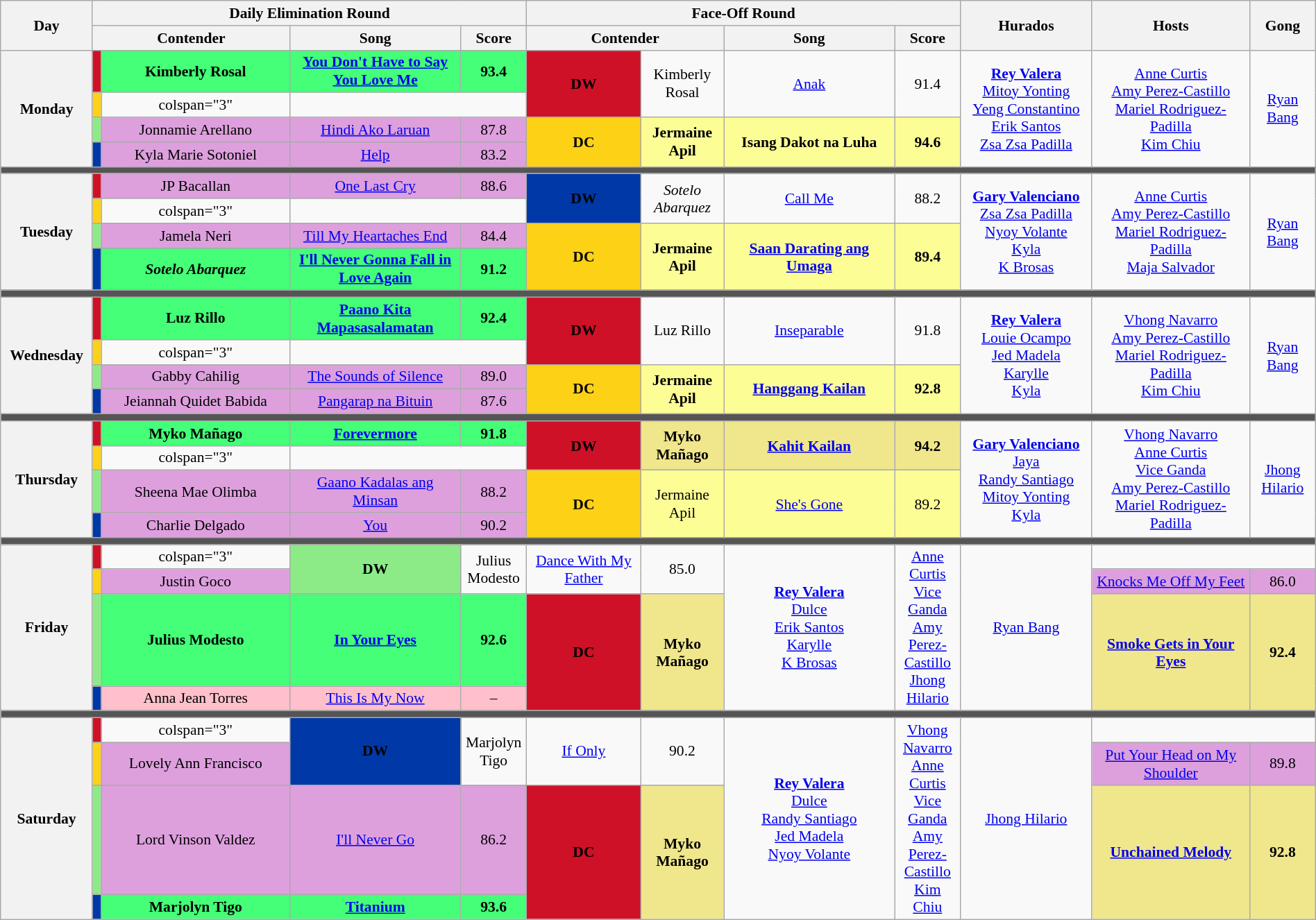<table class="wikitable mw-collapsible mw-collapsed" style="text-align:center; font-size:90%; width:100%;">
<tr>
<th rowspan="2" width="07%">Day</th>
<th colspan="4">Daily Elimination Round</th>
<th colspan="4">Face-Off Round</th>
<th rowspan="2" width="10%">Hurados</th>
<th rowspan="2" width="12%">Hosts</th>
<th rowspan="2" width="05%">Gong</th>
</tr>
<tr>
<th width="15%"  colspan=2>Contender</th>
<th width="13%">Song</th>
<th width="05%">Score</th>
<th width="15%"  colspan=2>Contender</th>
<th width="13%">Song</th>
<th width="05%">Score</th>
</tr>
<tr>
<th rowspan="4">Monday<br><small></small></th>
<th style="background-color:#CE1126;"></th>
<td style="background:#44ff77;"><strong>Kimberly Rosal</strong></td>
<td style="background:#44ff77;"><strong><a href='#'>You Don't Have to Say You Love Me</a></strong></td>
<td style="background:#44ff77;"><strong>93.4</strong></td>
<th rowspan="2" style="background-color:#CE1126;">DW</th>
<td rowspan="2">Kimberly Rosal</td>
<td rowspan="2"><a href='#'>Anak</a></td>
<td rowspan="2">91.4</td>
<td rowspan="4"><strong><a href='#'>Rey Valera</a></strong><br><a href='#'>Mitoy Yonting</a><br><a href='#'>Yeng Constantino</a><br><a href='#'>Erik Santos</a><br><a href='#'>Zsa Zsa Padilla</a></td>
<td rowspan="4"><a href='#'>Anne Curtis</a><br><a href='#'>Amy Perez-Castillo</a><br><a href='#'>Mariel Rodriguez-Padilla</a><br><a href='#'>Kim Chiu</a></td>
<td rowspan="4"><a href='#'>Ryan Bang</a></td>
</tr>
<tr>
<th style="background-color:#FCD116;"></th>
<td>colspan="3" </td>
</tr>
<tr>
<th style="background-color:#8deb87;"></th>
<td style="background:Plum;">Jonnamie Arellano</td>
<td style="background:Plum;"><a href='#'>Hindi Ako Laruan</a></td>
<td style="background:Plum;">87.8</td>
<th rowspan="2" style="background-color:#FCD116;">DC</th>
<td rowspan="2" style="background:#FDFD96;"><strong>Jermaine Apil</strong></td>
<td rowspan="2" style="background:#FDFD96;"><strong>Isang Dakot na Luha</strong></td>
<td rowspan="2" style="background:#FDFD96;"><strong>94.6</strong></td>
</tr>
<tr>
<th style="background-color:#0038A8;"></th>
<td style="background:Plum;">Kyla Marie Sotoniel</td>
<td style="background:Plum;"><a href='#'>Help</a></td>
<td style="background:Plum;">83.2</td>
</tr>
<tr>
<th colspan="12" style="background:#555;"></th>
</tr>
<tr>
<th rowspan="4">Tuesday<br><small></small></th>
<th style="background-color:#CE1126;"></th>
<td style="background:Plum;">JP Bacallan</td>
<td style="background:Plum;"><a href='#'>One Last Cry</a></td>
<td style="background:Plum;">88.6</td>
<th rowspan="2" style="background-color:#0038A8;">DW</th>
<td rowspan="2"><em>Sotelo Abarquez</em></td>
<td rowspan="2"><a href='#'>Call Me</a></td>
<td rowspan="2">88.2</td>
<td rowspan="4"><strong><a href='#'>Gary Valenciano</a></strong><br><a href='#'>Zsa Zsa Padilla</a><br><a href='#'>Nyoy Volante</a><br><a href='#'>Kyla</a><br><a href='#'>K Brosas</a></td>
<td rowspan="4"><a href='#'>Anne Curtis</a><br><a href='#'>Amy Perez-Castillo</a><br><a href='#'>Mariel Rodriguez-Padilla</a><br><a href='#'>Maja Salvador</a></td>
<td rowspan="4"><a href='#'>Ryan Bang</a></td>
</tr>
<tr>
<th style="background-color:#FCD116;"></th>
<td>colspan="3" </td>
</tr>
<tr>
<th style="background-color:#8deb87;"></th>
<td style="background:Plum;">Jamela Neri</td>
<td style="background:Plum;"><a href='#'>Till My Heartaches End</a></td>
<td style="background:Plum;">84.4</td>
<th rowspan="2" style="background-color:#FCD116;">DC</th>
<td rowspan="2" style="background:#FDFD96;"><strong>Jermaine Apil</strong></td>
<td rowspan="2" style="background:#FDFD96;"><strong><a href='#'>Saan Darating ang Umaga</a></strong></td>
<td rowspan="2" style="background:#FDFD96;"><strong>89.4</strong></td>
</tr>
<tr>
<th style="background-color:#0038A8;"></th>
<td style="background:#44ff77;"><strong><em>Sotelo Abarquez</em></strong></td>
<td style="background:#44ff77;"><strong><a href='#'>I'll Never Gonna Fall in Love Again</a></strong></td>
<td style="background:#44ff77;"><strong>91.2</strong></td>
</tr>
<tr>
<th colspan="12" style="background:#555;"></th>
</tr>
<tr>
<th rowspan="4">Wednesday<br><small></small></th>
<th style="background-color:#CE1126;"></th>
<td style="background:#44ff77;"><strong>Luz Rillo</strong></td>
<td style="background:#44ff77;"><strong><a href='#'>Paano Kita Mapasasalamatan</a></strong></td>
<td style="background:#44ff77;"><strong>92.4</strong></td>
<th rowspan="2" style="background-color:#CE1126;">DW</th>
<td rowspan="2">Luz Rillo</td>
<td rowspan="2"><a href='#'>Inseparable</a></td>
<td rowspan="2">91.8</td>
<td rowspan="4"><strong><a href='#'>Rey Valera</a></strong><br><a href='#'>Louie Ocampo</a><br><a href='#'>Jed Madela</a><br><a href='#'>Karylle</a><br><a href='#'>Kyla</a></td>
<td rowspan="4"><a href='#'>Vhong Navarro</a><br><a href='#'>Amy Perez-Castillo</a><br><a href='#'>Mariel Rodriguez-Padilla</a><br><a href='#'>Kim Chiu</a></td>
<td rowspan="4"><a href='#'>Ryan Bang</a></td>
</tr>
<tr>
<th style="background-color:#FCD116;"></th>
<td>colspan="3" </td>
</tr>
<tr>
<th style="background-color:#8deb87;"></th>
<td style="background:Plum;">Gabby Cahilig</td>
<td style="background:Plum;"><a href='#'>The Sounds of Silence</a></td>
<td style="background:Plum;">89.0</td>
<th rowspan="2" style="background-color:#FCD116;">DC</th>
<td rowspan="2" style="background:#FDFD96;"><strong>Jermaine Apil</strong></td>
<td rowspan="2" style="background:#FDFD96;"><strong><a href='#'>Hanggang Kailan</a></strong></td>
<td rowspan="2" style="background:#FDFD96;"><strong>92.8</strong></td>
</tr>
<tr>
<th style="background-color:#0038A8;"></th>
<td style="background:Plum;">Jeiannah Quidet Babida</td>
<td style="background:Plum;"><a href='#'>Pangarap na Bituin</a></td>
<td style="background:Plum;">87.6</td>
</tr>
<tr>
<th colspan="12" style="background:#555;"></th>
</tr>
<tr>
<th rowspan="4">Thursday<br><small></small></th>
<th style="background-color:#CE1126;"></th>
<td style="background:#44ff77;"><strong>Myko Mañago</strong></td>
<td style="background:#44ff77;"><strong><a href='#'>Forevermore</a></strong></td>
<td style="background:#44ff77;"><strong>91.8</strong></td>
<th rowspan="2" style="background-color:#CE1126;">DW</th>
<td rowspan="2" style="background:Khaki;"><strong>Myko Mañago</strong></td>
<td rowspan="2" style="background:Khaki;"><strong><a href='#'>Kahit Kailan</a></strong></td>
<td rowspan="2" style="background:Khaki;"><strong>94.2</strong></td>
<td rowspan="4"><strong><a href='#'>Gary Valenciano</a></strong><br><a href='#'>Jaya</a><br><a href='#'>Randy Santiago</a><br><a href='#'>Mitoy Yonting</a><br><a href='#'>Kyla</a></td>
<td rowspan="4"><a href='#'>Vhong Navarro</a><br><a href='#'>Anne Curtis</a><br><a href='#'>Vice Ganda</a><br><a href='#'>Amy Perez-Castillo</a><br><a href='#'>Mariel Rodriguez-Padilla</a></td>
<td rowspan="4"><a href='#'>Jhong Hilario</a></td>
</tr>
<tr>
<th style="background-color:#FCD116;"></th>
<td>colspan="3" </td>
</tr>
<tr>
<th style="background-color:#8deb87;"></th>
<td style="background:Plum;">Sheena Mae Olimba</td>
<td style="background:Plum;"><a href='#'>Gaano Kadalas ang Minsan</a></td>
<td style="background:Plum;">88.2</td>
<th rowspan="2" style="background-color:#FCD116;">DC</th>
<td rowspan="2" style="background:#FDFD96;">Jermaine Apil</td>
<td rowspan="2" style="background:#FDFD96;"><a href='#'>She's Gone</a></td>
<td rowspan="2" style="background:#FDFD96;">89.2</td>
</tr>
<tr>
<th style="background-color:#0038A8;"></th>
<td style="background:Plum;">Charlie Delgado</td>
<td style="background:Plum;"><a href='#'>You</a></td>
<td style="background:Plum;">90.2</td>
</tr>
<tr>
<th colspan="12" style="background:#555;"></th>
</tr>
<tr>
<th rowspan="4">Friday<br><small></small></th>
<th style="background-color:#CE1126;"></th>
<td>colspan="3" </td>
<th rowspan="2" style="background-color:#8deb87;">DW</th>
<td rowspan="2">Julius Modesto</td>
<td rowspan="2"><a href='#'>Dance With My Father</a></td>
<td rowspan="2">85.0</td>
<td rowspan="4"><strong><a href='#'>Rey Valera</a></strong><br><a href='#'>Dulce</a><br><a href='#'>Erik Santos</a><br><a href='#'>Karylle</a><br><a href='#'>K Brosas</a></td>
<td rowspan="4"><a href='#'>Anne Curtis</a><br><a href='#'>Vice Ganda</a><br><a href='#'>Amy Perez-Castillo</a><br><a href='#'>Jhong Hilario</a></td>
<td rowspan="4"><a href='#'>Ryan Bang</a></td>
</tr>
<tr>
<th style="background-color:#FCD116;"></th>
<td style="background:Plum;">Justin Goco</td>
<td style="background:Plum;"><a href='#'>Knocks Me Off My Feet</a></td>
<td style="background:Plum;">86.0</td>
</tr>
<tr>
<th style="background-color:#8deb87;"></th>
<td style="background:#44ff77;"><strong>Julius Modesto</strong></td>
<td style="background:#44ff77;"><strong><a href='#'>In Your Eyes</a></strong></td>
<td style="background:#44ff77;"><strong>92.6</strong></td>
<th rowspan="2" style="background-color:#CE1126;">DC</th>
<td rowspan="2" style="background:Khaki;"><strong>Myko Mañago</strong></td>
<td rowspan="2" style="background:Khaki;"><strong><a href='#'>Smoke Gets in Your Eyes</a></strong></td>
<td rowspan="2" style="background:Khaki;"><strong>92.4</strong></td>
</tr>
<tr>
<th style="background-color:#0038A8;"></th>
<td style="background:pink;">Anna Jean Torres</td>
<td style="background:pink;"><a href='#'>This Is My Now</a></td>
<td style="background:pink;">–</td>
</tr>
<tr>
<th colspan="12" style="background:#555;"></th>
</tr>
<tr>
<th rowspan="4">Saturday<br><small></small></th>
<th style="background-color:#CE1126;"></th>
<td>colspan="3" </td>
<th rowspan="2" style="background-color:#0038A8;">DW</th>
<td rowspan="2">Marjolyn Tigo</td>
<td rowspan="2"><a href='#'>If Only</a></td>
<td rowspan="2">90.2</td>
<td rowspan="4"><strong><a href='#'>Rey Valera</a></strong><br><a href='#'>Dulce</a><br><a href='#'>Randy Santiago</a><br><a href='#'>Jed Madela</a><br><a href='#'>Nyoy Volante</a></td>
<td rowspan="4"><a href='#'>Vhong Navarro</a><br><a href='#'>Anne Curtis</a><br><a href='#'>Vice Ganda</a><br><a href='#'>Amy Perez-Castillo</a><br><a href='#'>Kim Chiu</a></td>
<td rowspan="4"><a href='#'>Jhong Hilario</a></td>
</tr>
<tr>
<th style="background-color:#FCD116;"></th>
<td style="background:Plum;">Lovely Ann Francisco</td>
<td style="background:Plum;"><a href='#'>Put Your Head on My Shoulder</a></td>
<td style="background:Plum;">89.8</td>
</tr>
<tr>
<th style="background-color:#8deb87;"></th>
<td style="background:Plum;">Lord Vinson Valdez</td>
<td style="background:Plum;"><a href='#'>I'll Never Go</a></td>
<td style="background:Plum;">86.2</td>
<th rowspan="2" style="background-color:#CE1126;">DC</th>
<td rowspan="2" style="background:Khaki;"><strong>Myko Mañago</strong></td>
<td rowspan="2" style="background:Khaki;"><strong><a href='#'>Unchained Melody</a></strong></td>
<td rowspan="2" style="background:Khaki;"><strong>92.8</strong></td>
</tr>
<tr>
<th style="background-color:#0038A8;"></th>
<td style="background:#44ff77;"><strong>Marjolyn Tigo</strong></td>
<td style="background:#44ff77;"><strong><a href='#'>Titanium</a></strong></td>
<td style="background:#44ff77;"><strong>93.6</strong></td>
</tr>
</table>
